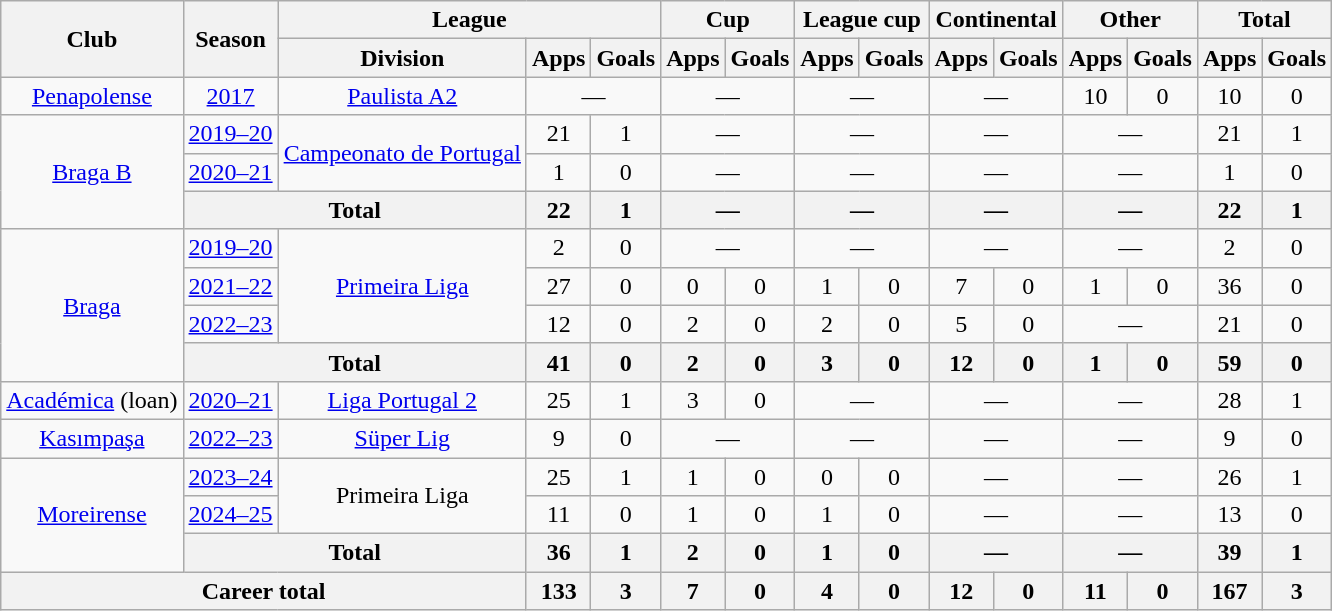<table class="wikitable" style="text-align: center">
<tr>
<th rowspan="2">Club</th>
<th rowspan="2">Season</th>
<th colspan="3">League</th>
<th colspan="2">Cup</th>
<th colspan="2">League cup</th>
<th colspan="2">Continental</th>
<th colspan="2">Other</th>
<th colspan="2">Total</th>
</tr>
<tr>
<th>Division</th>
<th>Apps</th>
<th>Goals</th>
<th>Apps</th>
<th>Goals</th>
<th>Apps</th>
<th>Goals</th>
<th>Apps</th>
<th>Goals</th>
<th>Apps</th>
<th>Goals</th>
<th>Apps</th>
<th>Goals</th>
</tr>
<tr>
<td><a href='#'>Penapolense</a></td>
<td><a href='#'>2017</a></td>
<td><a href='#'>Paulista A2</a></td>
<td colspan="2">—</td>
<td colspan="2">—</td>
<td colspan="2">—</td>
<td colspan="2">—</td>
<td>10</td>
<td>0</td>
<td>10</td>
<td>0</td>
</tr>
<tr>
<td rowspan="3"><a href='#'>Braga B</a></td>
<td><a href='#'>2019–20</a></td>
<td rowspan="2"><a href='#'>Campeonato de Portugal</a></td>
<td>21</td>
<td>1</td>
<td colspan="2">—</td>
<td colspan="2">—</td>
<td colspan="2">—</td>
<td colspan="2">—</td>
<td>21</td>
<td>1</td>
</tr>
<tr>
<td><a href='#'>2020–21</a></td>
<td>1</td>
<td>0</td>
<td colspan="2">—</td>
<td colspan="2">—</td>
<td colspan="2">—</td>
<td colspan="2">—</td>
<td>1</td>
<td>0</td>
</tr>
<tr>
<th colspan="2">Total</th>
<th>22</th>
<th>1</th>
<th colspan="2">—</th>
<th colspan="2">—</th>
<th colspan="2">—</th>
<th colspan="2">—</th>
<th>22</th>
<th>1</th>
</tr>
<tr>
<td rowspan="4"><a href='#'>Braga</a></td>
<td><a href='#'>2019–20</a></td>
<td rowspan="3"><a href='#'>Primeira Liga</a></td>
<td>2</td>
<td>0</td>
<td colspan="2">—</td>
<td colspan="2">—</td>
<td colspan="2">—</td>
<td colspan="2">—</td>
<td>2</td>
<td>0</td>
</tr>
<tr>
<td><a href='#'>2021–22</a></td>
<td>27</td>
<td>0</td>
<td>0</td>
<td>0</td>
<td>1</td>
<td>0</td>
<td>7</td>
<td>0</td>
<td>1</td>
<td>0</td>
<td>36</td>
<td>0</td>
</tr>
<tr>
<td><a href='#'>2022–23</a></td>
<td>12</td>
<td>0</td>
<td>2</td>
<td>0</td>
<td>2</td>
<td>0</td>
<td>5</td>
<td>0</td>
<td colspan="2">—</td>
<td>21</td>
<td>0</td>
</tr>
<tr>
<th colspan="2">Total</th>
<th>41</th>
<th>0</th>
<th>2</th>
<th>0</th>
<th>3</th>
<th>0</th>
<th>12</th>
<th>0</th>
<th>1</th>
<th>0</th>
<th>59</th>
<th>0</th>
</tr>
<tr>
<td><a href='#'>Académica</a> (loan)</td>
<td><a href='#'>2020–21</a></td>
<td><a href='#'>Liga Portugal 2</a></td>
<td>25</td>
<td>1</td>
<td>3</td>
<td>0</td>
<td colspan="2">—</td>
<td colspan="2">—</td>
<td colspan="2">—</td>
<td>28</td>
<td>1</td>
</tr>
<tr>
<td><a href='#'>Kasımpaşa</a></td>
<td><a href='#'>2022–23</a></td>
<td><a href='#'>Süper Lig</a></td>
<td>9</td>
<td>0</td>
<td colspan="2">—</td>
<td colspan="2">—</td>
<td colspan="2">—</td>
<td colspan="2">—</td>
<td>9</td>
<td>0</td>
</tr>
<tr>
<td rowspan="3"><a href='#'>Moreirense</a></td>
<td><a href='#'>2023–24</a></td>
<td rowspan="2">Primeira Liga</td>
<td>25</td>
<td>1</td>
<td>1</td>
<td>0</td>
<td>0</td>
<td>0</td>
<td colspan="2">—</td>
<td colspan="2">—</td>
<td>26</td>
<td>1</td>
</tr>
<tr>
<td><a href='#'>2024–25</a></td>
<td>11</td>
<td>0</td>
<td>1</td>
<td>0</td>
<td>1</td>
<td>0</td>
<td colspan="2">—</td>
<td colspan="2">—</td>
<td>13</td>
<td>0</td>
</tr>
<tr>
<th colspan="2">Total</th>
<th>36</th>
<th>1</th>
<th>2</th>
<th>0</th>
<th>1</th>
<th>0</th>
<th colspan="2">—</th>
<th colspan="2">—</th>
<th>39</th>
<th>1</th>
</tr>
<tr>
<th colspan="3"><strong>Career total</strong></th>
<th>133</th>
<th>3</th>
<th>7</th>
<th>0</th>
<th>4</th>
<th>0</th>
<th>12</th>
<th>0</th>
<th>11</th>
<th>0</th>
<th>167</th>
<th>3</th>
</tr>
</table>
